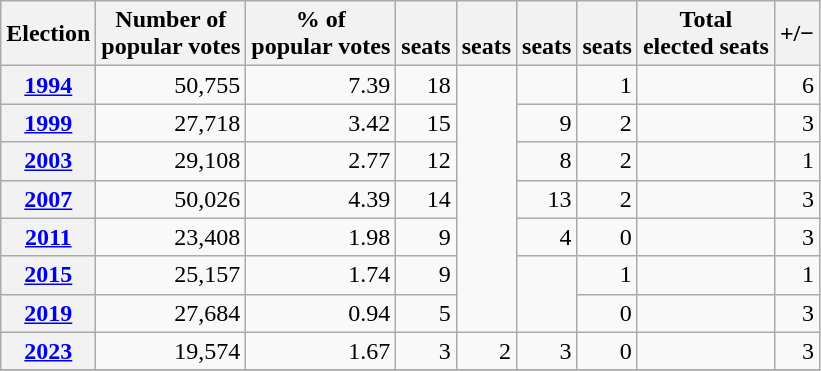<table class="wikitable" style="text-align: right;">
<tr align=center>
<th>Election</th>
<th>Number of<br>popular votes</th>
<th>% of<br>popular votes</th>
<th><br>seats</th>
<th><br>seats</th>
<th><br>seats</th>
<th><br>seats</th>
<th>Total<br>elected seats</th>
<th>+/−</th>
</tr>
<tr>
<th><a href='#'>1994</a></th>
<td>50,755</td>
<td>7.39</td>
<td>18</td>
<td rowspan="7"></td>
<td></td>
<td>1</td>
<td></td>
<td>6</td>
</tr>
<tr>
<th><a href='#'>1999</a></th>
<td>27,718</td>
<td>3.42</td>
<td>15</td>
<td>9</td>
<td>2</td>
<td></td>
<td>3</td>
</tr>
<tr>
<th><a href='#'>2003</a></th>
<td>29,108</td>
<td>2.77</td>
<td>12</td>
<td>8</td>
<td>2</td>
<td></td>
<td>1</td>
</tr>
<tr>
<th><a href='#'>2007</a></th>
<td>50,026</td>
<td>4.39</td>
<td>14</td>
<td>13</td>
<td>2</td>
<td></td>
<td>3</td>
</tr>
<tr>
<th><a href='#'>2011</a></th>
<td>23,408</td>
<td>1.98</td>
<td>9</td>
<td>4</td>
<td>0</td>
<td></td>
<td>3</td>
</tr>
<tr>
<th><a href='#'>2015</a></th>
<td>25,157</td>
<td>1.74</td>
<td>9</td>
<td rowspan="2"></td>
<td>1</td>
<td></td>
<td>1</td>
</tr>
<tr>
<th><a href='#'>2019</a></th>
<td>27,684</td>
<td>0.94</td>
<td>5</td>
<td>0</td>
<td></td>
<td>3</td>
</tr>
<tr>
<th><a href='#'>2023</a></th>
<td>19,574</td>
<td>1.67</td>
<td>3</td>
<td>2</td>
<td>3</td>
<td>0</td>
<td></td>
<td>3</td>
</tr>
<tr>
</tr>
</table>
